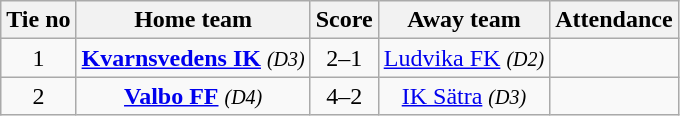<table class="wikitable" style="text-align:center">
<tr>
<th style= style="width:40px;">Tie no</th>
<th style= style="width:150px;">Home team</th>
<th style= style="width:60px;">Score</th>
<th style= style="width:150px;">Away team</th>
<th style= style="width:30px;">Attendance</th>
</tr>
<tr>
<td>1</td>
<td><strong><a href='#'>Kvarnsvedens IK</a></strong> <em><small>(D3)</small></em></td>
<td>2–1</td>
<td><a href='#'>Ludvika FK</a> <em><small>(D2)</small></em></td>
<td></td>
</tr>
<tr>
<td>2</td>
<td><strong><a href='#'>Valbo FF</a></strong> <em><small>(D4)</small></em></td>
<td>4–2</td>
<td><a href='#'>IK Sätra</a> <em><small>(D3)</small></em></td>
<td></td>
</tr>
</table>
